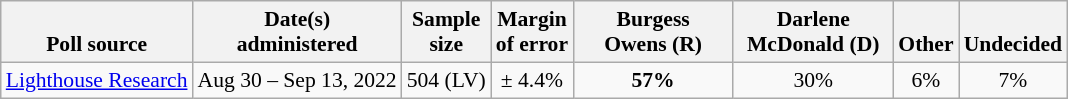<table class="wikitable" style="font-size:90%;text-align:center;">
<tr valign=bottom>
<th>Poll source</th>
<th>Date(s)<br>administered</th>
<th>Sample<br>size</th>
<th>Margin<br>of error</th>
<th style="width:100px;">Burgess<br>Owens (R)</th>
<th style="width:100px;">Darlene<br>McDonald (D)</th>
<th>Other</th>
<th>Undecided</th>
</tr>
<tr>
<td style="text-align:left;"><a href='#'>Lighthouse Research</a></td>
<td>Aug 30 – Sep 13, 2022</td>
<td>504 (LV)</td>
<td>± 4.4%</td>
<td><strong>57%</strong></td>
<td>30%</td>
<td>6%</td>
<td>7%</td>
</tr>
</table>
